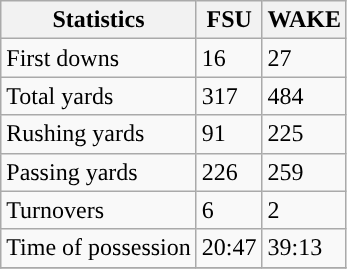<table class="wikitable" style="float: left;">
<tr>
<th>Statistics</th>
<th>FSU</th>
<th>WAKE</th>
</tr>
<tr>
<td>First downs</td>
<td>16</td>
<td>27</td>
</tr>
<tr>
<td>Total yards</td>
<td>317</td>
<td>484</td>
</tr>
<tr>
<td>Rushing yards</td>
<td>91</td>
<td>225</td>
</tr>
<tr>
<td>Passing yards</td>
<td>226</td>
<td>259</td>
</tr>
<tr>
<td>Turnovers</td>
<td>6</td>
<td>2</td>
</tr>
<tr>
<td>Time of possession</td>
<td>20:47</td>
<td>39:13</td>
</tr>
<tr>
</tr>
</table>
